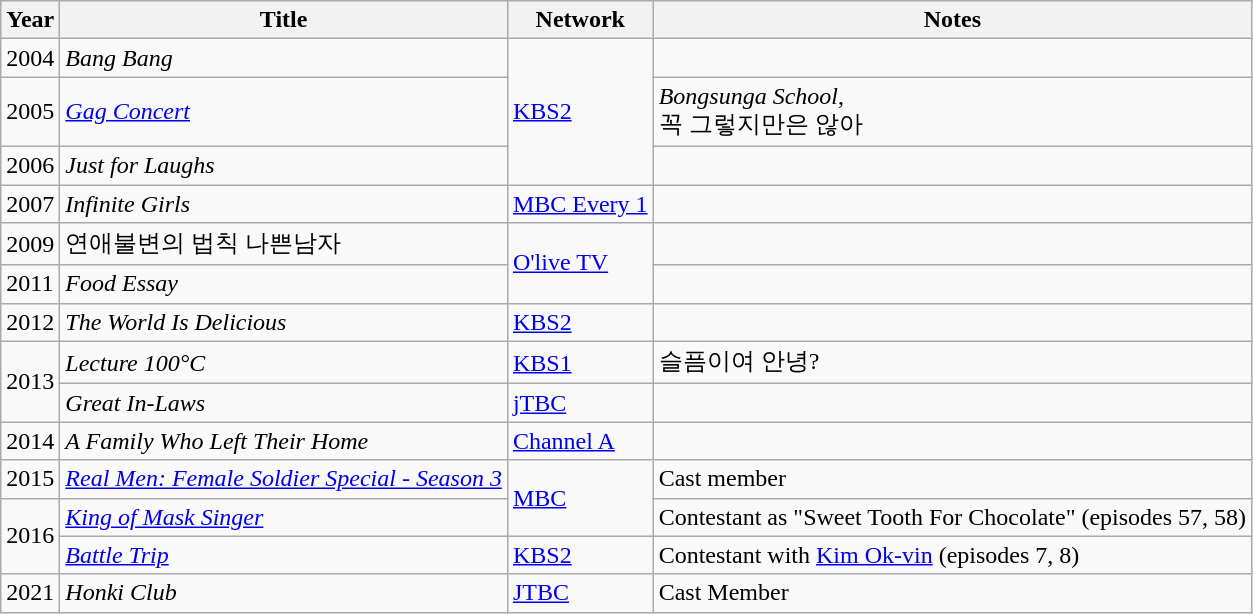<table class="wikitable">
<tr>
<th>Year</th>
<th>Title</th>
<th>Network</th>
<th>Notes</th>
</tr>
<tr>
<td>2004</td>
<td><em>Bang Bang</em></td>
<td rowspan=3><a href='#'>KBS2</a></td>
<td></td>
</tr>
<tr>
<td>2005</td>
<td><em><a href='#'>Gag Concert</a></em></td>
<td><em>Bongsunga School</em>, <br> 꼭 그렇지만은 않아</td>
</tr>
<tr>
<td>2006</td>
<td><em>Just for Laughs</em></td>
<td></td>
</tr>
<tr>
<td>2007</td>
<td><em>Infinite Girls</em></td>
<td><a href='#'>MBC Every 1</a></td>
<td></td>
</tr>
<tr>
<td>2009</td>
<td>연애불변의 법칙 나쁜남자</td>
<td rowspan=2><a href='#'>O'live TV</a></td>
<td></td>
</tr>
<tr>
<td>2011</td>
<td><em>Food Essay</em></td>
<td></td>
</tr>
<tr>
<td>2012</td>
<td><em>The World Is Delicious</em></td>
<td><a href='#'>KBS2</a></td>
<td></td>
</tr>
<tr>
<td rowspan=2>2013</td>
<td><em>Lecture 100°C</em></td>
<td><a href='#'>KBS1</a></td>
<td>슬픔이여 안녕?</td>
</tr>
<tr>
<td><em>Great In-Laws</em></td>
<td><a href='#'>jTBC</a></td>
<td></td>
</tr>
<tr>
<td>2014</td>
<td><em>A Family Who Left Their Home</em></td>
<td><a href='#'>Channel A</a></td>
<td></td>
</tr>
<tr>
<td>2015</td>
<td><em><a href='#'>Real Men: Female Soldier Special - Season 3</a></em></td>
<td rowspan=2><a href='#'>MBC</a></td>
<td>Cast member</td>
</tr>
<tr>
<td rowspan=2>2016</td>
<td><em><a href='#'>King of Mask Singer</a></em></td>
<td>Contestant as "Sweet Tooth For Chocolate" (episodes 57, 58)</td>
</tr>
<tr>
<td><em><a href='#'>Battle Trip</a></em></td>
<td><a href='#'>KBS2</a></td>
<td>Contestant with <a href='#'>Kim Ok-vin</a> (episodes 7, 8)</td>
</tr>
<tr>
<td>2021</td>
<td><em>Honki Club </em></td>
<td><a href='#'>JTBC</a></td>
<td>Cast Member</td>
</tr>
</table>
